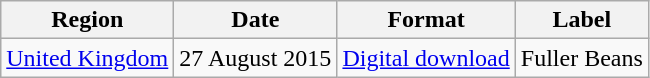<table class=wikitable>
<tr>
<th>Region</th>
<th>Date</th>
<th>Format</th>
<th>Label</th>
</tr>
<tr>
<td><a href='#'>United Kingdom</a></td>
<td>27 August 2015</td>
<td><a href='#'>Digital download</a></td>
<td>Fuller Beans</td>
</tr>
</table>
